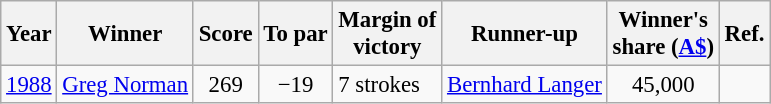<table class=wikitable style="font-size:95%">
<tr>
<th>Year</th>
<th>Winner</th>
<th>Score</th>
<th>To par</th>
<th>Margin of<br>victory</th>
<th>Runner-up</th>
<th>Winner's<br>share (<a href='#'>A$</a>)</th>
<th>Ref.</th>
</tr>
<tr>
<td><a href='#'>1988</a></td>
<td> <a href='#'>Greg Norman</a></td>
<td align=center>269</td>
<td align=center>−19</td>
<td>7 strokes</td>
<td> <a href='#'>Bernhard Langer</a></td>
<td align=center>45,000</td>
<td></td>
</tr>
</table>
